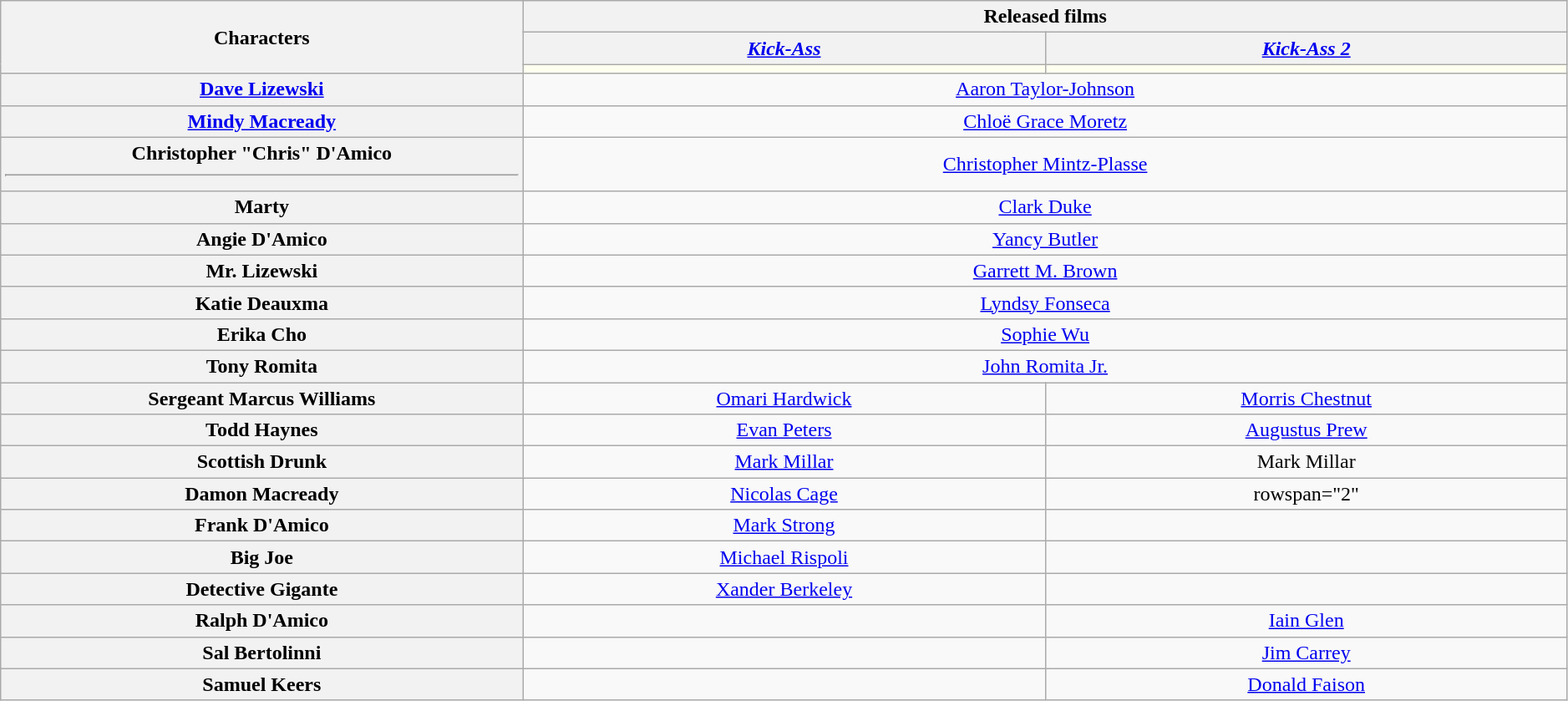<table class="wikitable" style="text-align:center; width:99%;">
<tr>
<th rowspan="3" style="width:20%;">Characters</th>
<th colspan="2">Released films</th>
</tr>
<tr>
<th style="width:20%;"><a href='#'><em>Kick-Ass</em></a></th>
<th style="width:20%;"><a href='#'><em>Kick-Ass 2</em></a></th>
</tr>
<tr>
<td style="background:ivory;"></td>
<td style="background:ivory;"></td>
</tr>
<tr>
<th><a href='#'>Dave Lizewski<br></a></th>
<td colspan="2"><a href='#'>Aaron Taylor-Johnson</a></td>
</tr>
<tr>
<th><a href='#'>Mindy Macready<br></a></th>
<td colspan="2"><a href='#'>Chloë Grace Moretz</a></td>
</tr>
<tr>
<th>Christopher "Chris" D'Amico<br><hr></th>
<td colspan="2"><a href='#'>Christopher Mintz-Plasse</a></td>
</tr>
<tr>
<th>Marty<br></th>
<td colspan="2"><a href='#'>Clark Duke</a></td>
</tr>
<tr>
<th>Angie D'Amico</th>
<td colspan="2"><a href='#'>Yancy Butler</a></td>
</tr>
<tr>
<th>Mr. Lizewski</th>
<td colspan="2"><a href='#'>Garrett M. Brown</a></td>
</tr>
<tr>
<th>Katie Deauxma</th>
<td colspan="2"><a href='#'>Lyndsy Fonseca</a></td>
</tr>
<tr>
<th>Erika Cho</th>
<td colspan="2"><a href='#'>Sophie Wu</a></td>
</tr>
<tr>
<th>Tony Romita</th>
<td colspan="2"><a href='#'>John Romita Jr.</a></td>
</tr>
<tr>
<th>Sergeant Marcus Williams</th>
<td><a href='#'>Omari Hardwick</a></td>
<td><a href='#'>Morris Chestnut</a></td>
</tr>
<tr>
<th>Todd Haynes<br></th>
<td><a href='#'>Evan Peters</a></td>
<td><a href='#'>Augustus Prew</a></td>
</tr>
<tr>
<th>Scottish Drunk</th>
<td><a href='#'>Mark Millar</a></td>
<td>Mark Millar</td>
</tr>
<tr>
<th>Damon Macready<br></th>
<td><a href='#'>Nicolas Cage</a></td>
<td>rowspan="2" </td>
</tr>
<tr>
<th>Frank D'Amico</th>
<td><a href='#'>Mark Strong</a></td>
</tr>
<tr>
<th>Big Joe</th>
<td><a href='#'>Michael Rispoli</a></td>
<td></td>
</tr>
<tr>
<th>Detective Gigante</th>
<td><a href='#'>Xander Berkeley</a></td>
<td></td>
</tr>
<tr>
<th>Ralph D'Amico</th>
<td></td>
<td><a href='#'>Iain Glen</a></td>
</tr>
<tr>
<th>Sal Bertolinni<br></th>
<td></td>
<td><a href='#'>Jim Carrey</a></td>
</tr>
<tr>
<th>Samuel Keers<br></th>
<td></td>
<td><a href='#'>Donald Faison</a></td>
</tr>
</table>
